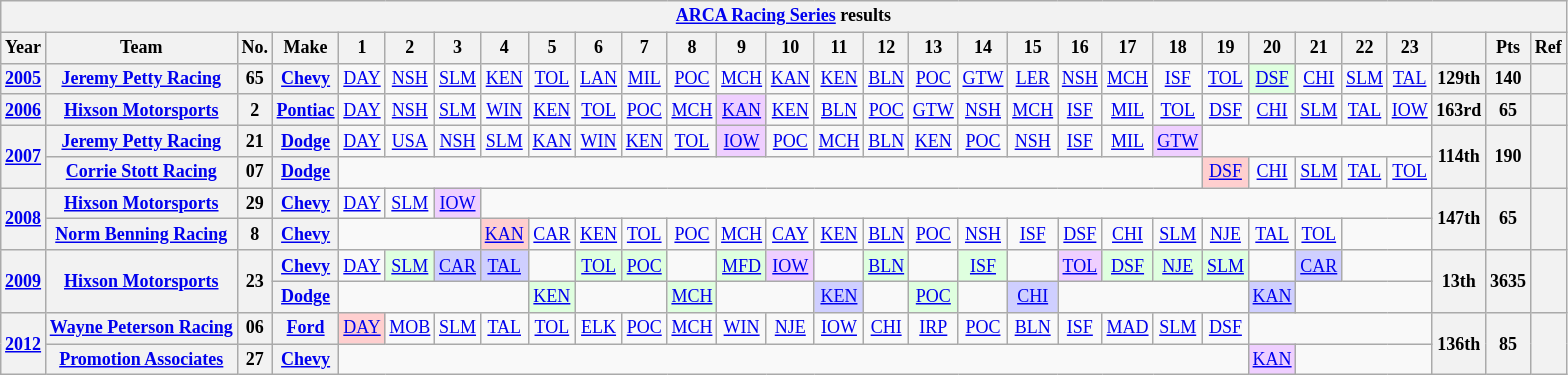<table class="wikitable" style="text-align:center; font-size:75%">
<tr>
<th colspan=30><a href='#'>ARCA Racing Series</a> results</th>
</tr>
<tr>
<th>Year</th>
<th>Team</th>
<th>No.</th>
<th>Make</th>
<th>1</th>
<th>2</th>
<th>3</th>
<th>4</th>
<th>5</th>
<th>6</th>
<th>7</th>
<th>8</th>
<th>9</th>
<th>10</th>
<th>11</th>
<th>12</th>
<th>13</th>
<th>14</th>
<th>15</th>
<th>16</th>
<th>17</th>
<th>18</th>
<th>19</th>
<th>20</th>
<th>21</th>
<th>22</th>
<th>23</th>
<th></th>
<th>Pts</th>
<th>Ref</th>
</tr>
<tr>
<th><a href='#'>2005</a></th>
<th><a href='#'>Jeremy Petty Racing</a></th>
<th>65</th>
<th><a href='#'>Chevy</a></th>
<td><a href='#'>DAY</a></td>
<td><a href='#'>NSH</a></td>
<td><a href='#'>SLM</a></td>
<td><a href='#'>KEN</a></td>
<td><a href='#'>TOL</a></td>
<td><a href='#'>LAN</a></td>
<td><a href='#'>MIL</a></td>
<td><a href='#'>POC</a></td>
<td><a href='#'>MCH</a></td>
<td><a href='#'>KAN</a></td>
<td><a href='#'>KEN</a></td>
<td><a href='#'>BLN</a></td>
<td><a href='#'>POC</a></td>
<td><a href='#'>GTW</a></td>
<td><a href='#'>LER</a></td>
<td><a href='#'>NSH</a></td>
<td><a href='#'>MCH</a></td>
<td><a href='#'>ISF</a></td>
<td><a href='#'>TOL</a></td>
<td style="background:#DFFFDF;"><a href='#'>DSF</a><br></td>
<td><a href='#'>CHI</a></td>
<td><a href='#'>SLM</a></td>
<td><a href='#'>TAL</a></td>
<th>129th</th>
<th>140</th>
<th></th>
</tr>
<tr>
<th><a href='#'>2006</a></th>
<th><a href='#'>Hixson Motorsports</a></th>
<th>2</th>
<th><a href='#'>Pontiac</a></th>
<td><a href='#'>DAY</a></td>
<td><a href='#'>NSH</a></td>
<td><a href='#'>SLM</a></td>
<td><a href='#'>WIN</a></td>
<td><a href='#'>KEN</a></td>
<td><a href='#'>TOL</a></td>
<td><a href='#'>POC</a></td>
<td><a href='#'>MCH</a></td>
<td style="background:#EFCFFF;"><a href='#'>KAN</a><br></td>
<td><a href='#'>KEN</a></td>
<td><a href='#'>BLN</a></td>
<td><a href='#'>POC</a></td>
<td><a href='#'>GTW</a></td>
<td><a href='#'>NSH</a></td>
<td><a href='#'>MCH</a></td>
<td><a href='#'>ISF</a></td>
<td><a href='#'>MIL</a></td>
<td><a href='#'>TOL</a></td>
<td><a href='#'>DSF</a></td>
<td><a href='#'>CHI</a></td>
<td><a href='#'>SLM</a></td>
<td><a href='#'>TAL</a></td>
<td><a href='#'>IOW</a></td>
<th>163rd</th>
<th>65</th>
<th></th>
</tr>
<tr>
<th rowspan=2><a href='#'>2007</a></th>
<th><a href='#'>Jeremy Petty Racing</a></th>
<th>21</th>
<th><a href='#'>Dodge</a></th>
<td><a href='#'>DAY</a></td>
<td><a href='#'>USA</a></td>
<td><a href='#'>NSH</a></td>
<td><a href='#'>SLM</a></td>
<td><a href='#'>KAN</a></td>
<td><a href='#'>WIN</a></td>
<td><a href='#'>KEN</a></td>
<td><a href='#'>TOL</a></td>
<td style="background:#EFCFFF;"><a href='#'>IOW</a><br></td>
<td><a href='#'>POC</a></td>
<td><a href='#'>MCH</a></td>
<td><a href='#'>BLN</a></td>
<td><a href='#'>KEN</a></td>
<td><a href='#'>POC</a></td>
<td><a href='#'>NSH</a></td>
<td><a href='#'>ISF</a></td>
<td><a href='#'>MIL</a></td>
<td style="background:#EFCFFF;"><a href='#'>GTW</a><br></td>
<td colspan=5></td>
<th rowspan=2>114th</th>
<th rowspan=2>190</th>
<th rowspan=2></th>
</tr>
<tr>
<th><a href='#'>Corrie Stott Racing</a></th>
<th>07</th>
<th><a href='#'>Dodge</a></th>
<td colspan=18></td>
<td style="background:#FFCFCF;"><a href='#'>DSF</a><br></td>
<td><a href='#'>CHI</a></td>
<td><a href='#'>SLM</a></td>
<td><a href='#'>TAL</a></td>
<td><a href='#'>TOL</a></td>
</tr>
<tr>
<th rowspan=2><a href='#'>2008</a></th>
<th><a href='#'>Hixson Motorsports</a></th>
<th>29</th>
<th><a href='#'>Chevy</a></th>
<td><a href='#'>DAY</a></td>
<td><a href='#'>SLM</a></td>
<td style="background:#EFCFFF;"><a href='#'>IOW</a><br></td>
<td colspan=20></td>
<th rowspan=2>147th</th>
<th rowspan=2>65</th>
<th rowspan=2></th>
</tr>
<tr>
<th><a href='#'>Norm Benning Racing</a></th>
<th>8</th>
<th><a href='#'>Chevy</a></th>
<td colspan=3></td>
<td style="background:#FFCFCF;"><a href='#'>KAN</a><br></td>
<td><a href='#'>CAR</a></td>
<td><a href='#'>KEN</a></td>
<td><a href='#'>TOL</a></td>
<td><a href='#'>POC</a></td>
<td><a href='#'>MCH</a></td>
<td><a href='#'>CAY</a></td>
<td><a href='#'>KEN</a></td>
<td><a href='#'>BLN</a></td>
<td><a href='#'>POC</a></td>
<td><a href='#'>NSH</a></td>
<td><a href='#'>ISF</a></td>
<td><a href='#'>DSF</a></td>
<td><a href='#'>CHI</a></td>
<td><a href='#'>SLM</a></td>
<td><a href='#'>NJE</a></td>
<td><a href='#'>TAL</a></td>
<td><a href='#'>TOL</a></td>
<td colspan=2></td>
</tr>
<tr>
<th rowspan=2><a href='#'>2009</a></th>
<th rowspan=2><a href='#'>Hixson Motorsports</a></th>
<th rowspan=2>23</th>
<th><a href='#'>Chevy</a></th>
<td><a href='#'>DAY</a></td>
<td style="background:#DFFFDF;"><a href='#'>SLM</a><br></td>
<td style="background:#CFCFFF;"><a href='#'>CAR</a><br></td>
<td style="background:#CFCFFF;"><a href='#'>TAL</a><br></td>
<td></td>
<td style="background:#DFFFDF;"><a href='#'>TOL</a><br></td>
<td style="background:#DFFFDF;"><a href='#'>POC</a><br></td>
<td></td>
<td style="background:#DFFFDF;"><a href='#'>MFD</a><br></td>
<td style="background:#EFCFFF;"><a href='#'>IOW</a><br></td>
<td></td>
<td style="background:#DFFFDF;"><a href='#'>BLN</a><br></td>
<td></td>
<td style="background:#DFFFDF;"><a href='#'>ISF</a><br></td>
<td></td>
<td style="background:#EFCFFF;"><a href='#'>TOL</a><br></td>
<td style="background:#DFFFDF;"><a href='#'>DSF</a><br></td>
<td style="background:#DFFFDF;"><a href='#'>NJE</a><br></td>
<td style="background:#DFFFDF;"><a href='#'>SLM</a><br></td>
<td></td>
<td style="background:#CFCFFF;"><a href='#'>CAR</a><br></td>
<td colspan=2></td>
<th rowspan=2>13th</th>
<th rowspan=2>3635</th>
<th rowspan=2></th>
</tr>
<tr>
<th><a href='#'>Dodge</a></th>
<td colspan=4></td>
<td style="background:#DFFFDF;"><a href='#'>KEN</a><br></td>
<td colspan=2></td>
<td style="background:#DFFFDF;"><a href='#'>MCH</a><br></td>
<td colspan=2></td>
<td style="background:#CFCFFF;"><a href='#'>KEN</a><br></td>
<td></td>
<td style="background:#DFFFDF;"><a href='#'>POC</a><br></td>
<td></td>
<td style="background:#CFCFFF;"><a href='#'>CHI</a><br></td>
<td colspan=4></td>
<td style="background:#CFCFFF;"><a href='#'>KAN</a><br></td>
<td colspan=3></td>
</tr>
<tr>
<th rowspan=2><a href='#'>2012</a></th>
<th><a href='#'>Wayne Peterson Racing</a></th>
<th>06</th>
<th><a href='#'>Ford</a></th>
<td style="background:#FFCFCF;"><a href='#'>DAY</a><br></td>
<td><a href='#'>MOB</a></td>
<td><a href='#'>SLM</a></td>
<td><a href='#'>TAL</a></td>
<td><a href='#'>TOL</a></td>
<td><a href='#'>ELK</a></td>
<td><a href='#'>POC</a></td>
<td><a href='#'>MCH</a></td>
<td><a href='#'>WIN</a></td>
<td><a href='#'>NJE</a></td>
<td><a href='#'>IOW</a></td>
<td><a href='#'>CHI</a></td>
<td><a href='#'>IRP</a></td>
<td><a href='#'>POC</a></td>
<td><a href='#'>BLN</a></td>
<td><a href='#'>ISF</a></td>
<td><a href='#'>MAD</a></td>
<td><a href='#'>SLM</a></td>
<td><a href='#'>DSF</a></td>
<td colspan=4></td>
<th rowspan=2>136th</th>
<th rowspan=2>85</th>
<th rowspan=2></th>
</tr>
<tr>
<th><a href='#'>Promotion Associates</a></th>
<th>27</th>
<th><a href='#'>Chevy</a></th>
<td colspan=19></td>
<td style="background:#EFCFFF;"><a href='#'>KAN</a><br></td>
<td colspan=3></td>
</tr>
</table>
